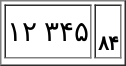<table style="margin:1em auto;" border="1">
<tr size="40">
<td style="text-align:center; background:white; font-size:14pt; color:black;">۱۲  ۳۴۵</td>
<td style="text-align:center; background:white; font-size:10pt; color:black;"><small></small><br><strong>۸۴</strong></td>
</tr>
<tr>
</tr>
</table>
